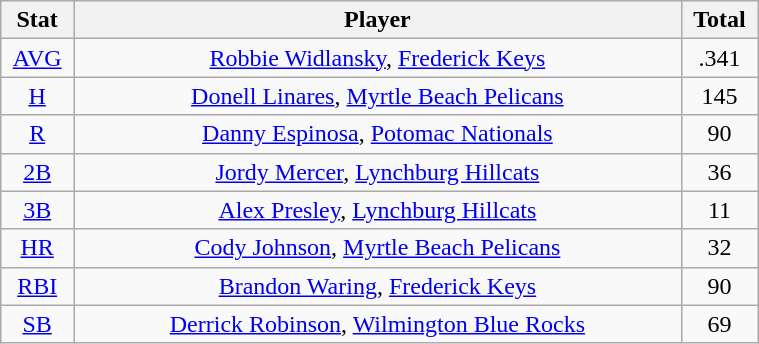<table class="wikitable" width="40%" style="text-align:center;">
<tr>
<th width="5%">Stat</th>
<th width="60%">Player</th>
<th width="5%">Total</th>
</tr>
<tr>
<td><a href='#'>AVG</a></td>
<td><a href='#'>Robbie Widlansky</a>, <a href='#'>Frederick Keys</a></td>
<td>.341</td>
</tr>
<tr>
<td><a href='#'>H</a></td>
<td><a href='#'>Donell Linares</a>, <a href='#'>Myrtle Beach Pelicans</a></td>
<td>145</td>
</tr>
<tr>
<td><a href='#'>R</a></td>
<td><a href='#'>Danny Espinosa</a>, <a href='#'>Potomac Nationals</a></td>
<td>90</td>
</tr>
<tr>
<td><a href='#'>2B</a></td>
<td><a href='#'>Jordy Mercer</a>, <a href='#'>Lynchburg Hillcats</a></td>
<td>36</td>
</tr>
<tr>
<td><a href='#'>3B</a></td>
<td><a href='#'>Alex Presley</a>, <a href='#'>Lynchburg Hillcats</a></td>
<td>11</td>
</tr>
<tr>
<td><a href='#'>HR</a></td>
<td><a href='#'>Cody Johnson</a>, <a href='#'>Myrtle Beach Pelicans</a></td>
<td>32</td>
</tr>
<tr>
<td><a href='#'>RBI</a></td>
<td><a href='#'>Brandon Waring</a>, <a href='#'>Frederick Keys</a></td>
<td>90</td>
</tr>
<tr>
<td><a href='#'>SB</a></td>
<td><a href='#'>Derrick Robinson</a>, <a href='#'>Wilmington Blue Rocks</a></td>
<td>69</td>
</tr>
</table>
